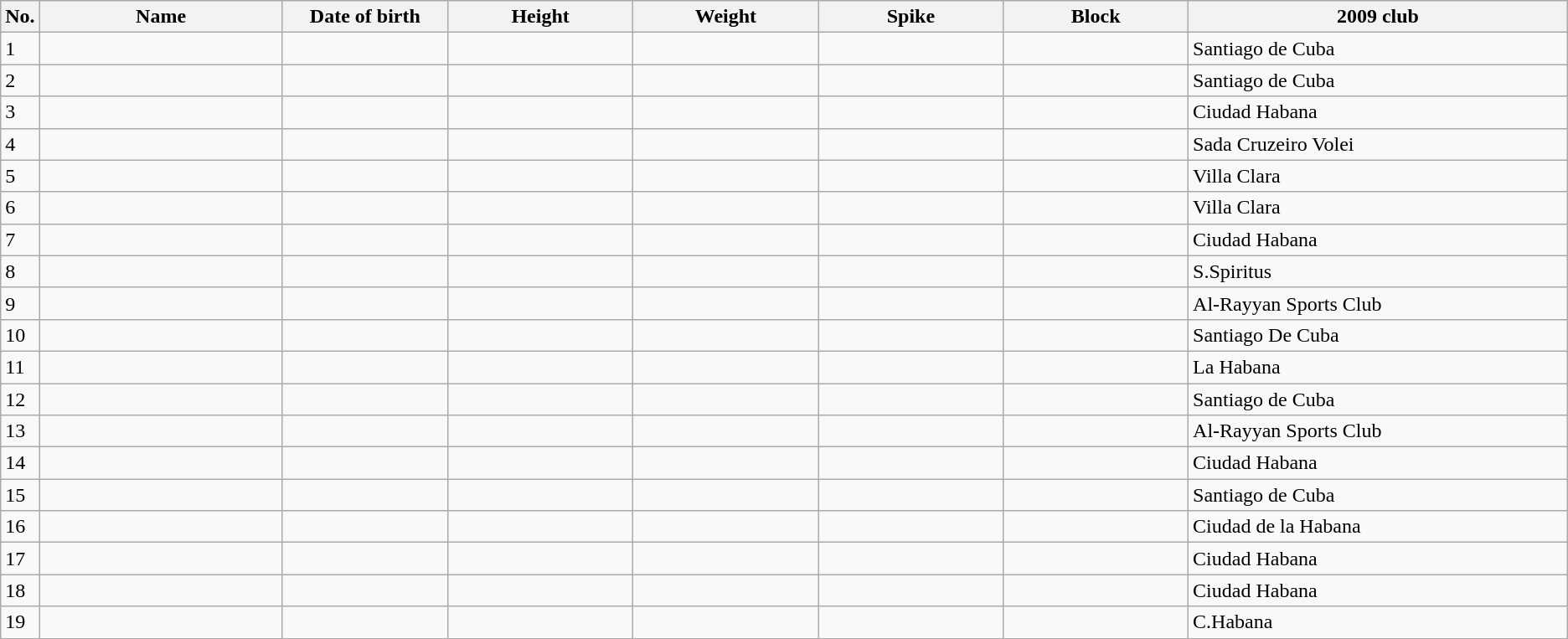<table class="wikitable sortable" style=font-size:100%; text-align:center;>
<tr>
<th>No.</th>
<th style=width:12em>Name</th>
<th style=width:8em>Date of birth</th>
<th style=width:9em>Height</th>
<th style=width:9em>Weight</th>
<th style=width:9em>Spike</th>
<th style=width:9em>Block</th>
<th style=width:19em>2009 club</th>
</tr>
<tr>
<td>1</td>
<td align=left></td>
<td align=right></td>
<td></td>
<td></td>
<td></td>
<td></td>
<td align=left>Santiago de Cuba</td>
</tr>
<tr>
<td>2</td>
<td align=left></td>
<td align=right></td>
<td></td>
<td></td>
<td></td>
<td></td>
<td align=left>Santiago de Cuba</td>
</tr>
<tr>
<td>3</td>
<td align=left></td>
<td align=right></td>
<td></td>
<td></td>
<td></td>
<td></td>
<td align=left>Ciudad Habana</td>
</tr>
<tr>
<td>4</td>
<td align=left></td>
<td align=right></td>
<td></td>
<td></td>
<td></td>
<td></td>
<td align=left>Sada Cruzeiro Volei</td>
</tr>
<tr>
<td>5</td>
<td align=left></td>
<td align=right></td>
<td></td>
<td></td>
<td></td>
<td></td>
<td align=left>Villa Clara</td>
</tr>
<tr>
<td>6</td>
<td align=left></td>
<td align=right></td>
<td></td>
<td></td>
<td></td>
<td></td>
<td align=left>Villa Clara</td>
</tr>
<tr>
<td>7</td>
<td align=left></td>
<td align=right></td>
<td></td>
<td></td>
<td></td>
<td></td>
<td align=left>Ciudad Habana</td>
</tr>
<tr>
<td>8</td>
<td align=left></td>
<td align=right></td>
<td></td>
<td></td>
<td></td>
<td></td>
<td align=left>S.Spiritus</td>
</tr>
<tr>
<td>9</td>
<td align=left></td>
<td align=right></td>
<td></td>
<td></td>
<td></td>
<td></td>
<td align=left>Al-Rayyan Sports Club</td>
</tr>
<tr>
<td>10</td>
<td align=left></td>
<td align=right></td>
<td></td>
<td></td>
<td></td>
<td></td>
<td align=left>Santiago De Cuba</td>
</tr>
<tr>
<td>11</td>
<td align=left></td>
<td align=right></td>
<td></td>
<td></td>
<td></td>
<td></td>
<td align=left>La Habana</td>
</tr>
<tr>
<td>12</td>
<td align=left></td>
<td align=right></td>
<td></td>
<td></td>
<td></td>
<td></td>
<td align=left>Santiago de Cuba</td>
</tr>
<tr>
<td>13</td>
<td align=left></td>
<td align=right></td>
<td></td>
<td></td>
<td></td>
<td></td>
<td align=left>Al-Rayyan Sports Club</td>
</tr>
<tr>
<td>14</td>
<td align=left></td>
<td align=right></td>
<td></td>
<td></td>
<td></td>
<td></td>
<td align=left>Ciudad Habana</td>
</tr>
<tr>
<td>15</td>
<td align=left></td>
<td align=right></td>
<td></td>
<td></td>
<td></td>
<td></td>
<td align=left>Santiago de Cuba</td>
</tr>
<tr>
<td>16</td>
<td align=left></td>
<td align=right></td>
<td></td>
<td></td>
<td></td>
<td></td>
<td align=left>Ciudad de la Habana</td>
</tr>
<tr>
<td>17</td>
<td align=left></td>
<td align=right></td>
<td></td>
<td></td>
<td></td>
<td></td>
<td align=left>Ciudad Habana</td>
</tr>
<tr>
<td>18</td>
<td align=left></td>
<td align=right></td>
<td></td>
<td></td>
<td></td>
<td></td>
<td align=left>Ciudad Habana</td>
</tr>
<tr>
<td>19</td>
<td align=left></td>
<td align=right></td>
<td></td>
<td></td>
<td></td>
<td></td>
<td align=left>C.Habana</td>
</tr>
</table>
